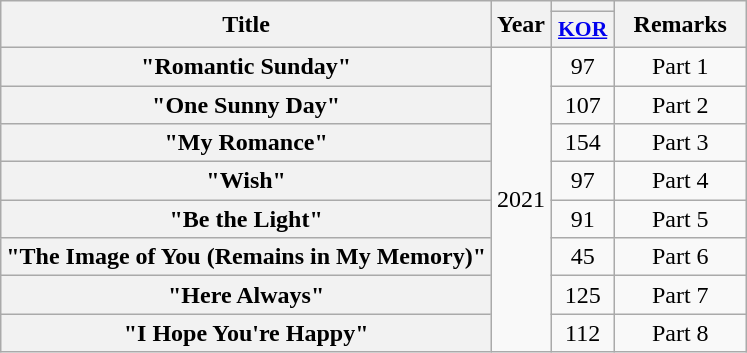<table class="wikitable plainrowheaders" style="text-align:center;">
<tr>
<th scope="col" rowspan="2">Title</th>
<th scope="col" rowspan="2" style="width:2em;">Year</th>
<th scope="col" colspan="1"></th>
<th scope="col" rowspan="2" style="width:5em;">Remarks</th>
</tr>
<tr>
<th scope="col" style="width:2.5em;font-size:90%"><a href='#'>KOR</a><br></th>
</tr>
<tr>
<th scope=row>"Romantic Sunday" </th>
<td rowspan="8">2021</td>
<td>97</td>
<td>Part 1</td>
</tr>
<tr>
<th scope=row>"One Sunny Day" </th>
<td>107</td>
<td>Part 2</td>
</tr>
<tr>
<th scope=row>"My Romance" </th>
<td>154</td>
<td>Part 3</td>
</tr>
<tr>
<th scope=row>"Wish" </th>
<td>97</td>
<td>Part 4</td>
</tr>
<tr>
<th scope=row>"Be the Light" </th>
<td>91</td>
<td>Part 5</td>
</tr>
<tr>
<th scope=row>"The Image of You (Remains in My Memory)" </th>
<td>45</td>
<td>Part 6</td>
</tr>
<tr>
<th scope=row>"Here Always" </th>
<td>125</td>
<td>Part 7</td>
</tr>
<tr>
<th scope=row>"I Hope You're Happy" </th>
<td>112</td>
<td>Part 8</td>
</tr>
</table>
